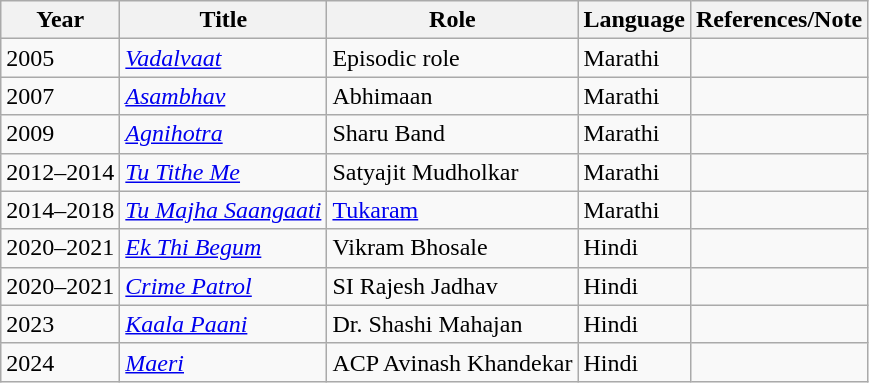<table class="wikitable">
<tr>
<th>Year</th>
<th>Title</th>
<th>Role</th>
<th>Language</th>
<th>References/Note</th>
</tr>
<tr>
<td>2005</td>
<td><em><a href='#'>Vadalvaat</a></em></td>
<td>Episodic role</td>
<td>Marathi</td>
<td></td>
</tr>
<tr>
<td>2007</td>
<td><em><a href='#'>Asambhav</a></em></td>
<td>Abhimaan</td>
<td>Marathi</td>
<td></td>
</tr>
<tr>
<td>2009</td>
<td><em><a href='#'>Agnihotra</a></em></td>
<td>Sharu Band</td>
<td>Marathi</td>
<td></td>
</tr>
<tr>
<td>2012–2014</td>
<td><em><a href='#'>Tu Tithe Me</a></em></td>
<td>Satyajit Mudholkar</td>
<td>Marathi</td>
<td></td>
</tr>
<tr>
<td>2014–2018</td>
<td><em><a href='#'>Tu Majha Saangaati</a></em></td>
<td><a href='#'>Tukaram</a></td>
<td>Marathi</td>
<td></td>
</tr>
<tr>
<td>2020–2021</td>
<td><em><a href='#'>Ek Thi Begum</a></em></td>
<td>Vikram Bhosale</td>
<td>Hindi</td>
<td></td>
</tr>
<tr>
<td>2020–2021</td>
<td><em><a href='#'>Crime Patrol</a></em></td>
<td>SI Rajesh Jadhav</td>
<td>Hindi</td>
<td></td>
</tr>
<tr>
<td>2023</td>
<td><em><a href='#'>Kaala Paani</a></em></td>
<td>Dr. Shashi Mahajan</td>
<td>Hindi</td>
<td></td>
</tr>
<tr>
<td>2024</td>
<td><em><a href='#'>Maeri</a></em></td>
<td>ACP Avinash Khandekar</td>
<td>Hindi</td>
<td></td>
</tr>
</table>
